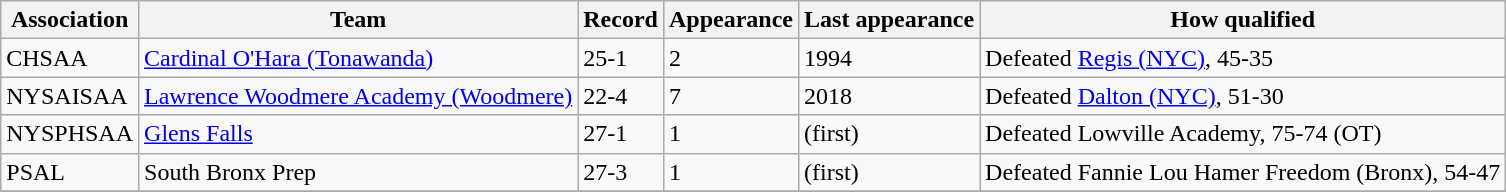<table class="wikitable sortable" style="text-align:left;">
<tr>
<th>Association</th>
<th>Team</th>
<th>Record</th>
<th data-sort-type="number">Appearance</th>
<th>Last appearance</th>
<th>How qualified</th>
</tr>
<tr>
<td>CHSAA</td>
<td><a href='#'>Cardinal O'Hara (Tonawanda)</a></td>
<td>25-1</td>
<td>2</td>
<td>1994</td>
<td>Defeated <a href='#'>Regis (NYC)</a>, 45-35</td>
</tr>
<tr>
<td>NYSAISAA</td>
<td><a href='#'>Lawrence Woodmere Academy (Woodmere)</a></td>
<td>22-4</td>
<td>7</td>
<td>2018</td>
<td>Defeated <a href='#'>Dalton (NYC)</a>, 51-30</td>
</tr>
<tr>
<td>NYSPHSAA</td>
<td><a href='#'>Glens Falls</a></td>
<td>27-1</td>
<td>1</td>
<td>(first)</td>
<td>Defeated Lowville Academy, 75-74 (OT)</td>
</tr>
<tr>
<td>PSAL</td>
<td>South Bronx Prep</td>
<td>27-3</td>
<td>1</td>
<td>(first)</td>
<td>Defeated Fannie Lou Hamer Freedom (Bronx), 54-47</td>
</tr>
<tr>
</tr>
</table>
